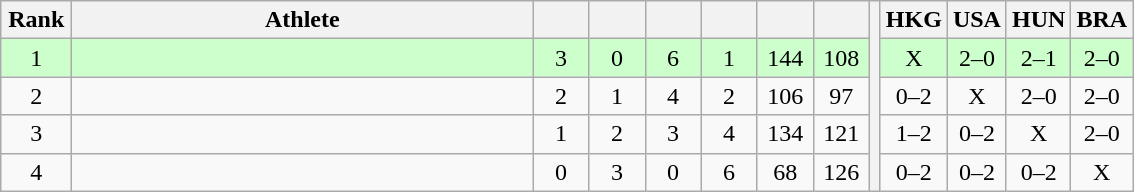<table class="wikitable" style="text-align:center">
<tr>
<th width=40>Rank</th>
<th width=300>Athlete</th>
<th width=30></th>
<th width=30></th>
<th width=30></th>
<th width=30></th>
<th width=30></th>
<th width=30></th>
<th rowspan=5></th>
<th width=30>HKG</th>
<th width=30>USA</th>
<th width=30>HUN</th>
<th width=30>BRA</th>
</tr>
<tr style="background-color:#ccffcc;">
<td>1</td>
<td align=left></td>
<td>3</td>
<td>0</td>
<td>6</td>
<td>1</td>
<td>144</td>
<td>108</td>
<td>X</td>
<td>2–0</td>
<td>2–1</td>
<td>2–0</td>
</tr>
<tr>
<td>2</td>
<td align=left></td>
<td>2</td>
<td>1</td>
<td>4</td>
<td>2</td>
<td>106</td>
<td>97</td>
<td>0–2</td>
<td>X</td>
<td>2–0</td>
<td>2–0</td>
</tr>
<tr>
<td>3</td>
<td align=left></td>
<td>1</td>
<td>2</td>
<td>3</td>
<td>4</td>
<td>134</td>
<td>121</td>
<td>1–2</td>
<td>0–2</td>
<td>X</td>
<td>2–0</td>
</tr>
<tr>
<td>4</td>
<td align=left></td>
<td>0</td>
<td>3</td>
<td>0</td>
<td>6</td>
<td>68</td>
<td>126</td>
<td>0–2</td>
<td>0–2</td>
<td>0–2</td>
<td>X</td>
</tr>
</table>
